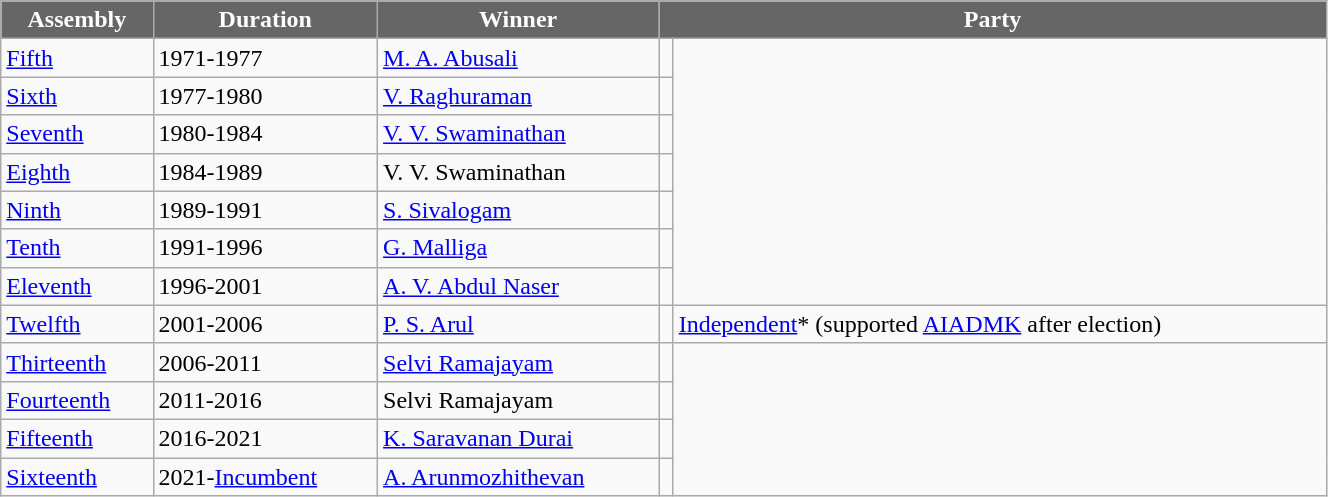<table class="wikitable sortable" width="70%">
<tr>
<th style="background-color:#666666; color:white">Assembly</th>
<th style="background-color:#666666; color:white">Duration</th>
<th style="background-color:#666666; color:white">Winner</th>
<th style="background-color:#666666; color:white" colspan="2">Party</th>
</tr>
<tr>
<td><a href='#'>Fifth</a></td>
<td>1971-1977</td>
<td><a href='#'>M. A. Abusali</a></td>
<td></td>
</tr>
<tr>
<td><a href='#'>Sixth</a></td>
<td>1977-1980</td>
<td><a href='#'>V. Raghuraman</a></td>
<td></td>
</tr>
<tr>
<td><a href='#'>Seventh</a></td>
<td>1980-1984</td>
<td><a href='#'>V. V. Swaminathan</a></td>
<td></td>
</tr>
<tr>
<td><a href='#'>Eighth</a></td>
<td>1984-1989</td>
<td>V. V. Swaminathan</td>
<td></td>
</tr>
<tr>
<td><a href='#'>Ninth</a></td>
<td>1989-1991</td>
<td><a href='#'>S. Sivalogam</a></td>
<td></td>
</tr>
<tr>
<td><a href='#'>Tenth</a></td>
<td>1991-1996</td>
<td><a href='#'>G. Malliga</a></td>
<td></td>
</tr>
<tr>
<td><a href='#'>Eleventh</a></td>
<td>1996-2001</td>
<td><a href='#'>A. V. Abdul Naser</a></td>
<td></td>
</tr>
<tr>
<td><a href='#'>Twelfth</a></td>
<td>2001-2006</td>
<td><a href='#'>P. S. Arul</a></td>
<td></td>
<td><a href='#'>Independent</a>* (supported <a href='#'>AIADMK</a> after election)</td>
</tr>
<tr>
<td><a href='#'>Thirteenth</a></td>
<td>2006-2011</td>
<td><a href='#'>Selvi Ramajayam</a></td>
<td></td>
</tr>
<tr>
<td><a href='#'>Fourteenth</a></td>
<td>2011-2016</td>
<td>Selvi Ramajayam</td>
<td></td>
</tr>
<tr>
<td><a href='#'>Fifteenth</a></td>
<td>2016-2021</td>
<td><a href='#'>K. Saravanan Durai</a></td>
<td></td>
</tr>
<tr>
<td><a href='#'>Sixteenth</a></td>
<td>2021-<a href='#'>Incumbent</a></td>
<td><a href='#'>A. Arunmozhithevan</a></td>
<td></td>
</tr>
</table>
